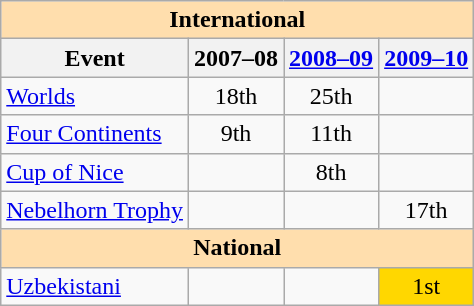<table class="wikitable" style="text-align:center">
<tr>
<th style="background-color: #ffdead; " colspan=4 align=center>International</th>
</tr>
<tr>
<th>Event</th>
<th>2007–08</th>
<th><a href='#'>2008–09</a></th>
<th><a href='#'>2009–10</a></th>
</tr>
<tr>
<td align=left><a href='#'>Worlds</a></td>
<td>18th</td>
<td>25th</td>
<td></td>
</tr>
<tr>
<td align=left><a href='#'>Four Continents</a></td>
<td>9th</td>
<td>11th</td>
<td></td>
</tr>
<tr>
<td align=left><a href='#'>Cup of Nice</a></td>
<td></td>
<td>8th</td>
<td></td>
</tr>
<tr>
<td align=left><a href='#'>Nebelhorn Trophy</a></td>
<td></td>
<td></td>
<td>17th</td>
</tr>
<tr>
<th style="background-color: #ffdead; " colspan=4 align=center>National</th>
</tr>
<tr>
<td align=left><a href='#'>Uzbekistani</a></td>
<td></td>
<td></td>
<td bgcolor=gold>1st</td>
</tr>
</table>
